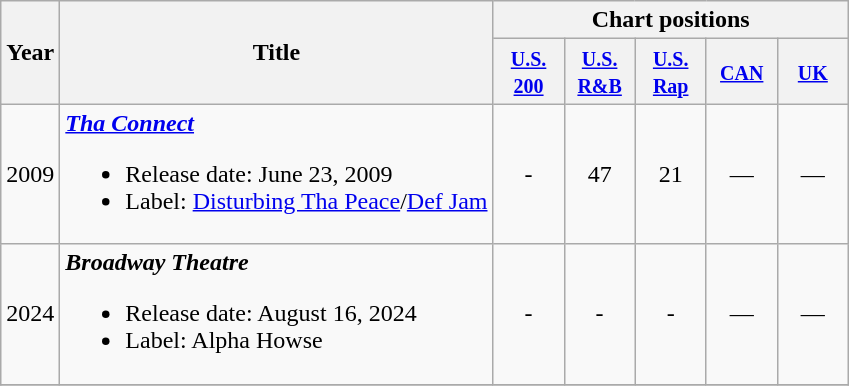<table class="wikitable">
<tr>
<th rowspan="2">Year</th>
<th rowspan="2">Title</th>
<th colspan="5">Chart positions</th>
</tr>
<tr>
<th width="40"><small><a href='#'>U.S. 200</a></small></th>
<th width="40"><small><a href='#'>U.S. R&B</a></small></th>
<th width="40"><small><a href='#'>U.S. Rap</a></small></th>
<th width="40"><small><a href='#'>CAN</a></small></th>
<th width="40"><small><a href='#'>UK</a></small></th>
</tr>
<tr>
<td>2009</td>
<td><strong><em><a href='#'>Tha Connect</a></em></strong><br><ul><li>Release date: June 23, 2009</li><li>Label: <a href='#'>Disturbing Tha Peace</a>/<a href='#'>Def Jam</a></li></ul></td>
<td align="center">-</td>
<td align="center">47 </td>
<td align="center">21 </td>
<td align="center">—</td>
<td align="center">—</td>
</tr>
<tr>
<td>2024</td>
<td><strong><em>Broadway Theatre</em></strong><br><ul><li>Release date: August 16, 2024</li><li>Label: Alpha Howse</li></ul></td>
<td align="center">-</td>
<td align="center">-</td>
<td align="center">-</td>
<td align="center">—</td>
<td align="center">—</td>
</tr>
<tr>
</tr>
</table>
